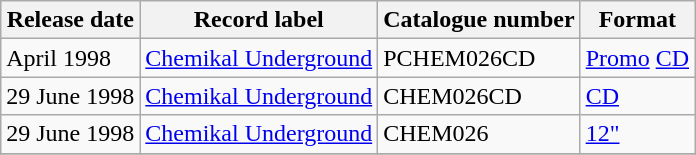<table class="wikitable">
<tr>
<th>Release date</th>
<th>Record label</th>
<th>Catalogue number</th>
<th>Format</th>
</tr>
<tr>
<td>April 1998</td>
<td><a href='#'>Chemikal Underground</a></td>
<td>PCHEM026CD</td>
<td><a href='#'>Promo</a> <a href='#'>CD</a></td>
</tr>
<tr>
<td>29 June 1998</td>
<td><a href='#'>Chemikal Underground</a></td>
<td>CHEM026CD</td>
<td><a href='#'>CD</a></td>
</tr>
<tr>
<td>29 June 1998</td>
<td><a href='#'>Chemikal Underground</a></td>
<td>CHEM026</td>
<td><a href='#'>12"</a></td>
</tr>
<tr>
</tr>
</table>
